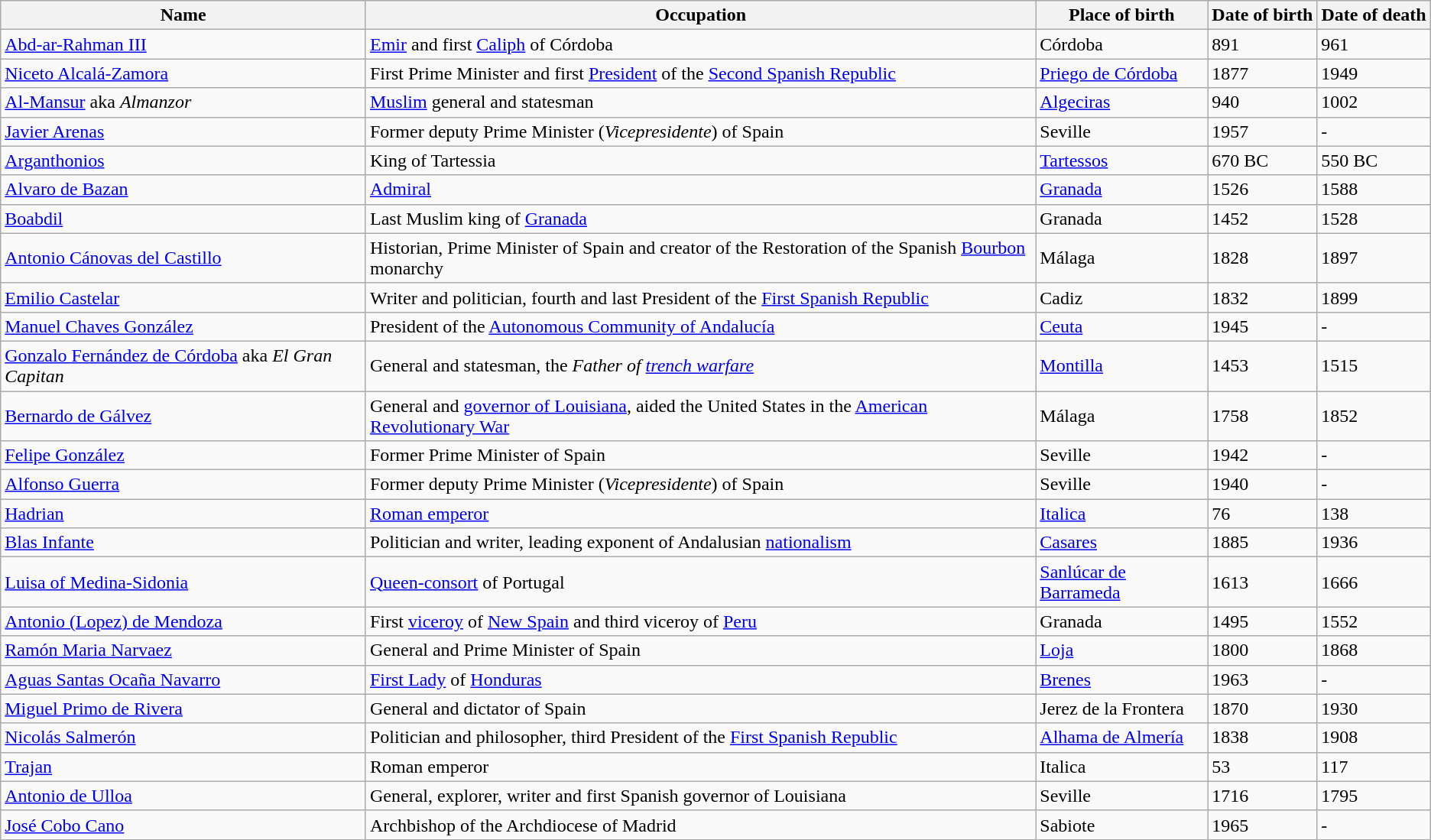<table class="wikitable">
<tr>
<th align=center>Name</th>
<th align=center>Occupation</th>
<th align=center nowrap>Place of birth</th>
<th align=center nowrap>Date of birth</th>
<th align=center nowrap>Date of death</th>
</tr>
<tr>
<td><a href='#'>Abd-ar-Rahman III</a></td>
<td><a href='#'>Emir</a> and first <a href='#'>Caliph</a> of Córdoba</td>
<td>Córdoba</td>
<td>891</td>
<td>961</td>
</tr>
<tr>
<td><a href='#'>Niceto Alcalá-Zamora</a></td>
<td>First Prime Minister and first <a href='#'>President</a> of the <a href='#'>Second Spanish Republic</a></td>
<td><a href='#'>Priego de Córdoba</a></td>
<td>1877</td>
<td>1949</td>
</tr>
<tr>
<td><a href='#'>Al-Mansur</a> aka <em>Almanzor</em></td>
<td><a href='#'>Muslim</a> general and statesman</td>
<td><a href='#'>Algeciras</a></td>
<td>940</td>
<td>1002</td>
</tr>
<tr>
<td><a href='#'>Javier Arenas</a></td>
<td>Former deputy Prime Minister (<em>Vicepresidente</em>) of Spain</td>
<td>Seville</td>
<td>1957</td>
<td>-</td>
</tr>
<tr>
<td><a href='#'>Arganthonios</a></td>
<td>King of Tartessia</td>
<td><a href='#'>Tartessos</a></td>
<td>670 BC</td>
<td>550 BC</td>
</tr>
<tr>
<td><a href='#'>Alvaro de Bazan</a></td>
<td><a href='#'>Admiral</a></td>
<td><a href='#'>Granada</a></td>
<td>1526</td>
<td>1588</td>
</tr>
<tr>
<td><a href='#'>Boabdil</a></td>
<td>Last Muslim king of <a href='#'>Granada</a></td>
<td>Granada</td>
<td>1452</td>
<td>1528</td>
</tr>
<tr>
<td><a href='#'>Antonio Cánovas del Castillo</a></td>
<td>Historian, Prime Minister of Spain and creator of the Restoration of the Spanish <a href='#'>Bourbon</a> monarchy</td>
<td>Málaga</td>
<td>1828</td>
<td>1897</td>
</tr>
<tr>
<td><a href='#'>Emilio Castelar</a></td>
<td>Writer and politician, fourth and last President of the <a href='#'>First Spanish Republic</a></td>
<td>Cadiz</td>
<td>1832</td>
<td>1899</td>
</tr>
<tr>
<td><a href='#'>Manuel Chaves González</a></td>
<td>President of the <a href='#'>Autonomous Community of Andalucía</a></td>
<td><a href='#'>Ceuta</a></td>
<td>1945</td>
<td>-</td>
</tr>
<tr>
<td><a href='#'>Gonzalo Fernández de Córdoba</a> aka <em>El Gran Capitan</em></td>
<td>General and statesman, the <em>Father of <a href='#'>trench warfare</a></em></td>
<td><a href='#'>Montilla</a></td>
<td>1453</td>
<td>1515</td>
</tr>
<tr>
<td><a href='#'>Bernardo de Gálvez</a></td>
<td>General and <a href='#'>governor of Louisiana</a>, aided the United States in the <a href='#'>American Revolutionary War</a></td>
<td>Málaga</td>
<td>1758</td>
<td>1852</td>
</tr>
<tr>
<td><a href='#'>Felipe González</a></td>
<td>Former Prime Minister of Spain</td>
<td>Seville</td>
<td>1942</td>
<td>-</td>
</tr>
<tr>
<td><a href='#'>Alfonso Guerra</a></td>
<td>Former deputy Prime Minister (<em>Vicepresidente</em>) of Spain</td>
<td>Seville</td>
<td>1940</td>
<td>-</td>
</tr>
<tr>
<td><a href='#'>Hadrian</a></td>
<td><a href='#'>Roman emperor</a></td>
<td><a href='#'>Italica</a></td>
<td>76</td>
<td>138</td>
</tr>
<tr>
<td><a href='#'>Blas Infante</a></td>
<td>Politician and writer, leading exponent of Andalusian <a href='#'>nationalism</a></td>
<td><a href='#'>Casares</a></td>
<td>1885</td>
<td>1936</td>
</tr>
<tr>
<td><a href='#'>Luisa of Medina-Sidonia</a></td>
<td><a href='#'>Queen-consort</a> of Portugal</td>
<td><a href='#'>Sanlúcar de Barrameda</a></td>
<td>1613</td>
<td>1666</td>
</tr>
<tr>
<td><a href='#'>Antonio (Lopez) de Mendoza</a></td>
<td>First <a href='#'>viceroy</a> of <a href='#'>New Spain</a> and third viceroy of <a href='#'>Peru</a></td>
<td>Granada</td>
<td>1495</td>
<td>1552</td>
</tr>
<tr>
<td><a href='#'>Ramón Maria Narvaez</a></td>
<td>General and Prime Minister of Spain</td>
<td><a href='#'>Loja</a></td>
<td>1800</td>
<td>1868</td>
</tr>
<tr>
<td><a href='#'>Aguas Santas Ocaña Navarro</a></td>
<td><a href='#'>First Lady</a> of <a href='#'>Honduras</a></td>
<td><a href='#'>Brenes</a></td>
<td>1963</td>
<td>-</td>
</tr>
<tr>
<td><a href='#'>Miguel Primo de Rivera</a></td>
<td>General and dictator of Spain</td>
<td>Jerez de la Frontera</td>
<td>1870</td>
<td>1930</td>
</tr>
<tr>
<td><a href='#'>Nicolás Salmerón</a></td>
<td>Politician and philosopher, third President of the <a href='#'>First Spanish Republic</a></td>
<td><a href='#'>Alhama de Almería</a></td>
<td>1838</td>
<td>1908</td>
</tr>
<tr>
<td><a href='#'>Trajan</a></td>
<td>Roman emperor</td>
<td>Italica</td>
<td>53</td>
<td>117</td>
</tr>
<tr>
<td><a href='#'>Antonio de Ulloa</a></td>
<td>General, explorer, writer and first Spanish governor of Louisiana</td>
<td>Seville</td>
<td>1716</td>
<td>1795</td>
</tr>
<tr>
<td><a href='#'>José Cobo Cano</a></td>
<td>Archbishop of the Archdiocese of Madrid</td>
<td>Sabiote</td>
<td>1965</td>
<td>-</td>
</tr>
</table>
